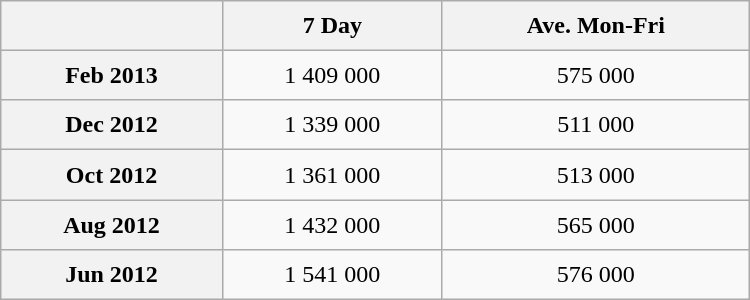<table class="wikitable sortable" style="text-align:center; width:500px; height:200px;">
<tr>
<th></th>
<th>7 Day</th>
<th>Ave. Mon-Fri</th>
</tr>
<tr>
<th scope="row">Feb 2013</th>
<td>1 409 000</td>
<td>575 000</td>
</tr>
<tr>
<th scope="row">Dec 2012</th>
<td>1 339 000</td>
<td>511 000</td>
</tr>
<tr>
<th scope="row">Oct 2012</th>
<td>1 361 000</td>
<td>513 000</td>
</tr>
<tr>
<th scope="row">Aug 2012</th>
<td>1 432 000</td>
<td>565 000</td>
</tr>
<tr>
<th scope="row">Jun 2012</th>
<td>1 541 000</td>
<td>576 000</td>
</tr>
</table>
